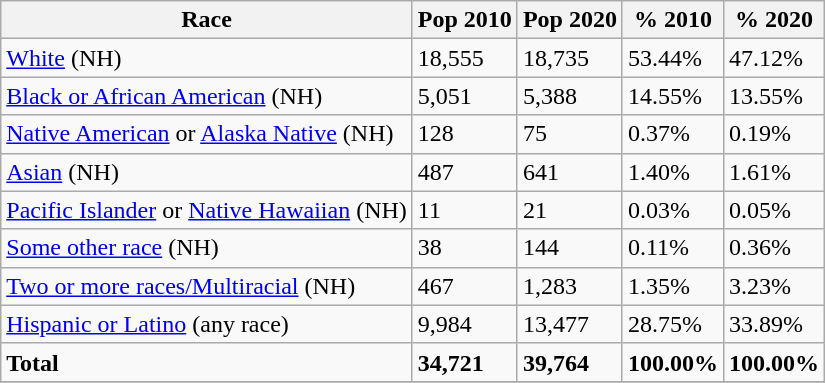<table class="wikitable">
<tr>
<th>Race</th>
<th>Pop 2010</th>
<th>Pop 2020</th>
<th>% 2010</th>
<th>% 2020</th>
</tr>
<tr>
<td><a href='#'>White</a> (NH)</td>
<td>18,555</td>
<td>18,735</td>
<td>53.44%</td>
<td>47.12%</td>
</tr>
<tr>
<td><a href='#'>Black or African American</a> (NH)</td>
<td>5,051</td>
<td>5,388</td>
<td>14.55%</td>
<td>13.55%</td>
</tr>
<tr>
<td><a href='#'>Native American</a> or <a href='#'>Alaska Native</a> (NH)</td>
<td>128</td>
<td>75</td>
<td>0.37%</td>
<td>0.19%</td>
</tr>
<tr>
<td><a href='#'>Asian</a> (NH)</td>
<td>487</td>
<td>641</td>
<td>1.40%</td>
<td>1.61%</td>
</tr>
<tr>
<td><a href='#'>Pacific Islander</a> or <a href='#'>Native Hawaiian</a> (NH)</td>
<td>11</td>
<td>21</td>
<td>0.03%</td>
<td>0.05%</td>
</tr>
<tr>
<td><a href='#'>Some other race</a> (NH)</td>
<td>38</td>
<td>144</td>
<td>0.11%</td>
<td>0.36%</td>
</tr>
<tr>
<td><a href='#'>Two or more races/Multiracial</a> (NH)</td>
<td>467</td>
<td>1,283</td>
<td>1.35%</td>
<td>3.23%</td>
</tr>
<tr>
<td><a href='#'>Hispanic or Latino</a> (any race)</td>
<td>9,984</td>
<td>13,477</td>
<td>28.75%</td>
<td>33.89%</td>
</tr>
<tr>
<td><strong>Total</strong></td>
<td><strong>34,721</strong></td>
<td><strong>39,764</strong></td>
<td><strong>100.00%</strong></td>
<td><strong>100.00%</strong></td>
</tr>
<tr>
</tr>
</table>
